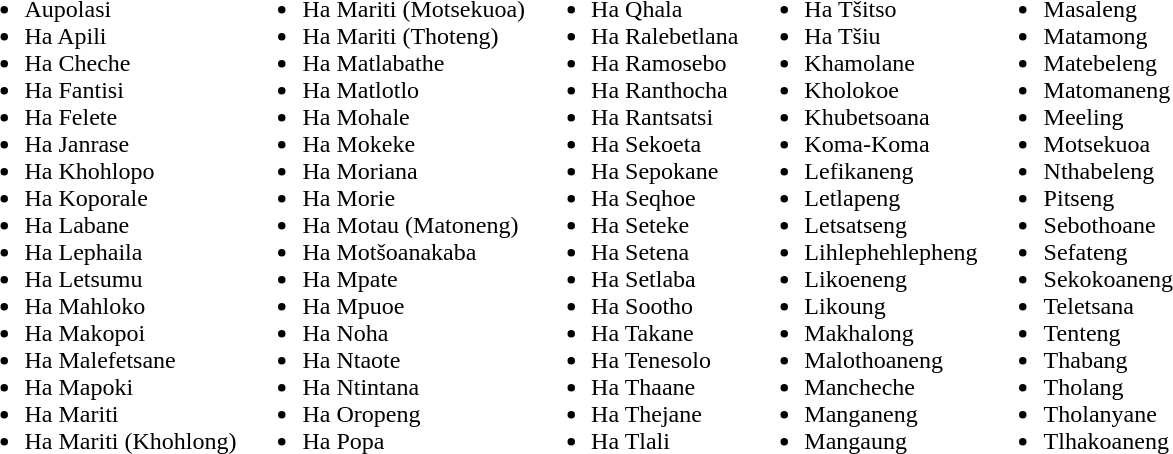<table>
<tr>
<td align="top"><br><ul><li>Aupolasi</li><li>Ha Apili</li><li>Ha Cheche</li><li>Ha Fantisi</li><li>Ha Felete</li><li>Ha Janrase</li><li>Ha Khohlopo</li><li>Ha Koporale</li><li>Ha Labane</li><li>Ha Lephaila</li><li>Ha Letsumu</li><li>Ha Mahloko</li><li>Ha Makopoi</li><li>Ha Malefetsane</li><li>Ha Mapoki</li><li>Ha Mariti</li><li>Ha Mariti (Khohlong)</li></ul></td>
<td align="top"><br><ul><li>Ha Mariti (Motsekuoa)</li><li>Ha Mariti (Thoteng)</li><li>Ha Matlabathe</li><li>Ha Matlotlo</li><li>Ha Mohale</li><li>Ha Mokeke</li><li>Ha Moriana</li><li>Ha Morie</li><li>Ha Motau (Matoneng)</li><li>Ha Motšoanakaba</li><li>Ha Mpate</li><li>Ha Mpuoe</li><li>Ha Noha</li><li>Ha Ntaote</li><li>Ha Ntintana</li><li>Ha Oropeng</li><li>Ha Popa</li></ul></td>
<td align="top"><br><ul><li>Ha Qhala</li><li>Ha Ralebetlana</li><li>Ha Ramosebo</li><li>Ha Ranthocha</li><li>Ha Rantsatsi</li><li>Ha Sekoeta</li><li>Ha Sepokane</li><li>Ha Seqhoe</li><li>Ha Seteke</li><li>Ha Setena</li><li>Ha Setlaba</li><li>Ha Sootho</li><li>Ha Takane</li><li>Ha Tenesolo</li><li>Ha Thaane</li><li>Ha Thejane</li><li>Ha Tlali</li></ul></td>
<td align="top"><br><ul><li>Ha Tšitso</li><li>Ha Tšiu</li><li>Khamolane</li><li>Kholokoe</li><li>Khubetsoana</li><li>Koma-Koma</li><li>Lefikaneng</li><li>Letlapeng</li><li>Letsatseng</li><li>Lihlephehlepheng</li><li>Likoeneng</li><li>Likoung</li><li>Makhalong</li><li>Malothoaneng</li><li>Mancheche</li><li>Manganeng</li><li>Mangaung</li></ul></td>
<td align="top"><br><ul><li>Masaleng</li><li>Matamong</li><li>Matebeleng</li><li>Matomaneng</li><li>Meeling</li><li>Motsekuoa</li><li>Nthabeleng</li><li>Pitseng</li><li>Sebothoane</li><li>Sefateng</li><li>Sekokoaneng</li><li>Teletsana</li><li>Tenteng</li><li>Thabang</li><li>Tholang</li><li>Tholanyane</li><li>Tlhakoaneng</li></ul></td>
</tr>
</table>
